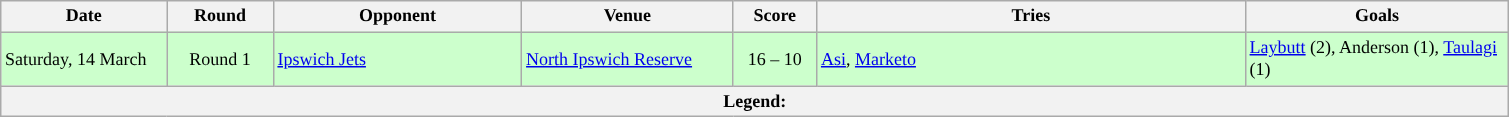<table class="wikitable" style="font-size:75%;">
<tr>
<th style="width:105px;">Date</th>
<th style="width:65px;">Round</th>
<th style="width:160px;">Opponent</th>
<th style="width:135px;">Venue</th>
<th style="width:50px;">Score</th>
<th style="width:280px;">Tries</th>
<th style="width:170px;">Goals</th>
</tr>
<tr style="background:#CCFFCC">
<td>Saturday, 14 March</td>
<td style="text-align:center;">Round 1</td>
<td> <a href='#'>Ipswich Jets</a></td>
<td><a href='#'>North Ipswich Reserve</a></td>
<td style="text-align:center;">16 – 10</td>
<td><a href='#'>Asi</a>, <a href='#'>Marketo</a></td>
<td><a href='#'>Laybutt</a> (2), Anderson (1), <a href='#'>Taulagi</a> (1)</td>
</tr>
<tr>
<th colspan="11"><strong>Legend</strong>:    </th>
</tr>
</table>
